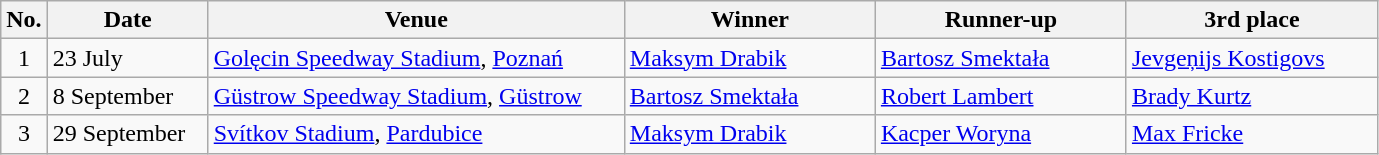<table class="wikitable">
<tr align=center>
<th width=20px>No.</th>
<th width=100px>Date</th>
<th width=270px>Venue</th>
<th width=160px>Winner</th>
<th width=160px>Runner-up</th>
<th width=160px>3rd place</th>
</tr>
<tr>
<td align=center>1</td>
<td>23 July</td>
<td> <a href='#'>Golęcin Speedway Stadium</a>, <a href='#'>Poznań</a></td>
<td> <a href='#'>Maksym Drabik</a></td>
<td> <a href='#'>Bartosz Smektała</a></td>
<td> <a href='#'>Jevgeņijs Kostigovs</a></td>
</tr>
<tr>
<td align=center>2</td>
<td>8 September</td>
<td> <a href='#'>Güstrow Speedway Stadium</a>, <a href='#'>Güstrow</a></td>
<td> <a href='#'>Bartosz Smektała</a></td>
<td> <a href='#'>Robert Lambert</a></td>
<td> <a href='#'>Brady Kurtz</a></td>
</tr>
<tr>
<td align=center>3</td>
<td>29 September</td>
<td> <a href='#'>Svítkov Stadium</a>, <a href='#'>Pardubice</a></td>
<td> <a href='#'>Maksym Drabik</a></td>
<td> <a href='#'>Kacper Woryna</a></td>
<td> <a href='#'>Max Fricke</a></td>
</tr>
</table>
